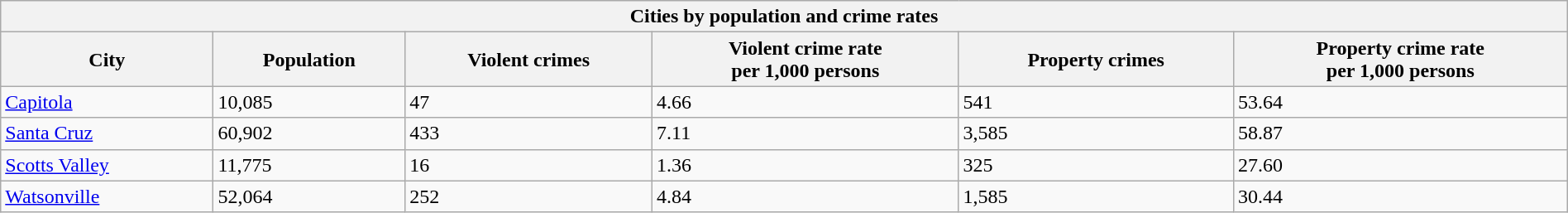<table class="wikitable collapsible collapsed sortable" style="width: 100%;">
<tr>
<th colspan="9">Cities by population and crime rates</th>
</tr>
<tr>
<th>City</th>
<th data-sort-type="number">Population</th>
<th data-sort-type="number">Violent crimes</th>
<th data-sort-type="number">Violent crime rate<br>per 1,000 persons</th>
<th data-sort-type="number">Property crimes</th>
<th data-sort-type="number">Property crime rate<br>per 1,000 persons</th>
</tr>
<tr>
<td><a href='#'>Capitola</a></td>
<td>10,085</td>
<td>47</td>
<td>4.66</td>
<td>541</td>
<td>53.64</td>
</tr>
<tr>
<td><a href='#'>Santa Cruz</a></td>
<td>60,902</td>
<td>433</td>
<td>7.11</td>
<td>3,585</td>
<td>58.87</td>
</tr>
<tr>
<td><a href='#'>Scotts Valley</a></td>
<td>11,775</td>
<td>16</td>
<td>1.36</td>
<td>325</td>
<td>27.60</td>
</tr>
<tr>
<td><a href='#'>Watsonville</a></td>
<td>52,064</td>
<td>252</td>
<td>4.84</td>
<td>1,585</td>
<td>30.44</td>
</tr>
</table>
